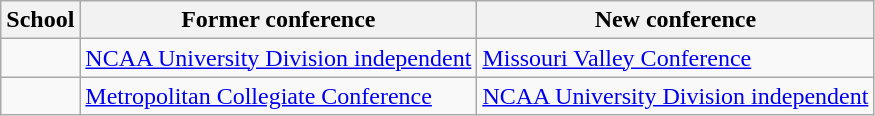<table class="wikitable sortable">
<tr>
<th>School</th>
<th>Former conference</th>
<th>New conference</th>
</tr>
<tr>
<td></td>
<td><a href='#'>NCAA University Division independent</a></td>
<td><a href='#'>Missouri Valley Conference</a></td>
</tr>
<tr>
<td></td>
<td><a href='#'>Metropolitan Collegiate Conference</a></td>
<td><a href='#'>NCAA University Division independent</a></td>
</tr>
</table>
